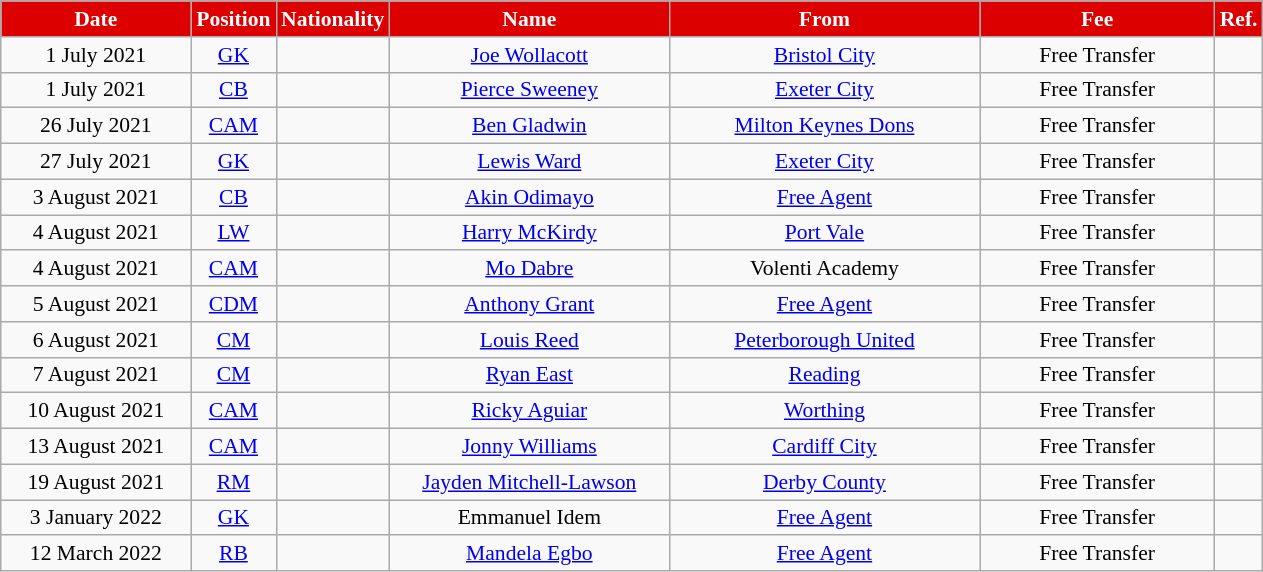<table class="wikitable"  style="text-align:center; font-size:90%; ">
<tr>
<th style="background:#DD0000;color:#fff; width:120px;">Date</th>
<th style="background:#DD0000;color:#fff; width:50px;">Position</th>
<th style="background:#DD0000;color:#fff; width:50px;">Nationality</th>
<th style="background:#DD0000;color:#fff; width:180px;">Name</th>
<th style="background:#DD0000;color:#fff; width:200px;">From</th>
<th style="background:#DD0000;color:#fff; width:150px;">Fee</th>
<th style="background:#DD0000;color:#fff; width:25px;">Ref.</th>
</tr>
<tr>
<td>1 July 2021</td>
<td><a href='#'>GK</a></td>
<td></td>
<td><a href='#'>Joe Wollacott</a></td>
<td> <a href='#'>Bristol City</a></td>
<td>Free Transfer</td>
<td></td>
</tr>
<tr>
<td>1 July 2021</td>
<td><a href='#'>CB</a></td>
<td></td>
<td><a href='#'>Pierce Sweeney</a></td>
<td> <a href='#'>Exeter City</a></td>
<td>Free Transfer</td>
<td></td>
</tr>
<tr>
<td>26 July 2021</td>
<td><a href='#'>CAM</a></td>
<td></td>
<td><a href='#'>Ben Gladwin</a></td>
<td> <a href='#'>Milton Keynes Dons</a></td>
<td>Free Transfer</td>
<td></td>
</tr>
<tr>
<td>27 July 2021</td>
<td><a href='#'>GK</a></td>
<td></td>
<td><a href='#'>Lewis Ward</a></td>
<td> <a href='#'>Exeter City</a></td>
<td>Free Transfer</td>
<td></td>
</tr>
<tr>
<td>3 August 2021</td>
<td><a href='#'>CB</a></td>
<td></td>
<td><a href='#'>Akin Odimayo</a></td>
<td> <a href='#'>Free Agent</a></td>
<td>Free Transfer</td>
<td></td>
</tr>
<tr>
<td>4 August 2021</td>
<td><a href='#'>LW</a></td>
<td></td>
<td><a href='#'>Harry McKirdy</a></td>
<td> <a href='#'>Port Vale</a></td>
<td>Free Transfer</td>
<td></td>
</tr>
<tr>
<td>4 August 2021</td>
<td><a href='#'>CAM</a></td>
<td></td>
<td><a href='#'>Mo Dabre</a></td>
<td> Volenti Academy</td>
<td>Free Transfer</td>
<td></td>
</tr>
<tr>
<td>5 August 2021</td>
<td><a href='#'>CDM</a></td>
<td></td>
<td><a href='#'>Anthony Grant</a></td>
<td> <a href='#'>Free Agent</a></td>
<td>Free Transfer</td>
<td></td>
</tr>
<tr>
<td>6 August 2021</td>
<td><a href='#'>CM</a></td>
<td></td>
<td><a href='#'>Louis Reed</a></td>
<td> <a href='#'>Peterborough United</a></td>
<td>Free Transfer</td>
<td></td>
</tr>
<tr>
<td>7 August 2021</td>
<td><a href='#'>CM</a></td>
<td></td>
<td><a href='#'>Ryan East</a></td>
<td> <a href='#'>Reading</a></td>
<td>Free Transfer</td>
<td></td>
</tr>
<tr>
<td>10 August 2021</td>
<td><a href='#'>CAM</a></td>
<td></td>
<td><a href='#'>Ricky Aguiar</a></td>
<td> <a href='#'>Worthing</a></td>
<td>Free Transfer</td>
<td></td>
</tr>
<tr>
<td>13 August 2021</td>
<td><a href='#'>CAM</a></td>
<td></td>
<td><a href='#'>Jonny Williams</a></td>
<td> <a href='#'>Cardiff City</a></td>
<td>Free Transfer</td>
<td></td>
</tr>
<tr>
<td>19 August 2021</td>
<td><a href='#'>RM</a></td>
<td></td>
<td><a href='#'>Jayden Mitchell-Lawson</a></td>
<td> <a href='#'>Derby County</a></td>
<td>Free Transfer</td>
<td></td>
</tr>
<tr>
<td>3 January 2022</td>
<td><a href='#'>GK</a></td>
<td></td>
<td>Emmanuel Idem</td>
<td> <a href='#'>Free Agent</a></td>
<td>Free Transfer</td>
<td></td>
</tr>
<tr>
<td>12 March 2022</td>
<td><a href='#'>RB</a></td>
<td></td>
<td><a href='#'>Mandela Egbo</a></td>
<td> <a href='#'>Free Agent</a></td>
<td>Free Transfer</td>
<td></td>
</tr>
</table>
